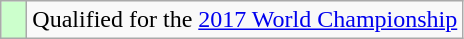<table class="wikitable">
<tr>
<td width=10px bgcolor=#ccffcc></td>
<td>Qualified for the <a href='#'>2017 World Championship</a></td>
</tr>
</table>
